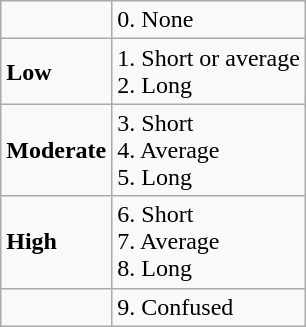<table class="wikitable">
<tr>
<td> </td>
<td>0. None</td>
</tr>
<tr>
<td><strong>Low</strong></td>
<td>1. Short or average<br> 2. Long</td>
</tr>
<tr>
<td><strong>Moderate</strong></td>
<td>3. Short<br>4. Average<br>5. Long</td>
</tr>
<tr>
<td><strong>High</strong></td>
<td>6. Short<br>7. Average<br>8. Long</td>
</tr>
<tr>
<td> </td>
<td>9. Confused</td>
</tr>
</table>
